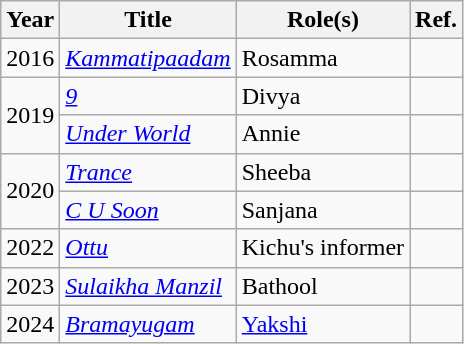<table class="wikitable sortable">
<tr>
<th>Year</th>
<th>Title</th>
<th>Role(s)</th>
<th class="unsortable">Ref.</th>
</tr>
<tr>
<td>2016</td>
<td><em><a href='#'>Kammatipaadam</a></em></td>
<td>Rosamma</td>
<td></td>
</tr>
<tr>
<td rowspan="2">2019</td>
<td><em><a href='#'>9</a></em></td>
<td>Divya</td>
<td></td>
</tr>
<tr>
<td><em><a href='#'>Under World</a></em></td>
<td>Annie</td>
<td></td>
</tr>
<tr>
<td rowspan=2>2020</td>
<td><em><a href='#'>Trance</a></em></td>
<td>Sheeba</td>
<td></td>
</tr>
<tr>
<td><em><a href='#'>C U Soon</a></em></td>
<td>Sanjana</td>
<td></td>
</tr>
<tr>
<td>2022</td>
<td><em><a href='#'>Ottu</a></em></td>
<td>Kichu's informer</td>
<td></td>
</tr>
<tr>
<td>2023</td>
<td><em><a href='#'>Sulaikha Manzil</a></em></td>
<td>Bathool</td>
<td></td>
</tr>
<tr>
<td>2024</td>
<td><em><a href='#'>Bramayugam</a></em></td>
<td><a href='#'>Yakshi</a></td>
<td></td>
</tr>
</table>
